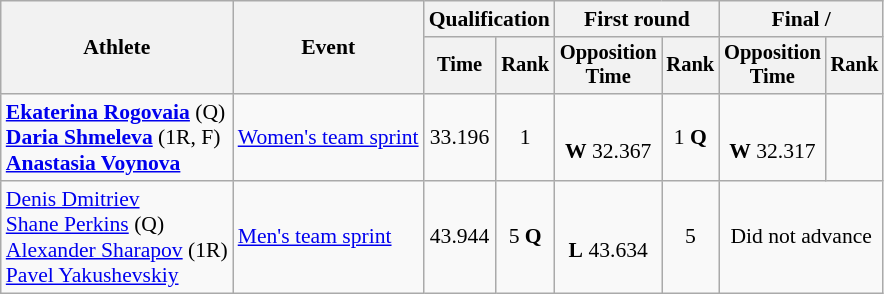<table class="wikitable" style="text-align:center; font-size:90%">
<tr>
<th rowspan=2>Athlete</th>
<th rowspan=2>Event</th>
<th colspan=2>Qualification</th>
<th colspan=2>First round</th>
<th colspan=2>Final / </th>
</tr>
<tr style="font-size:95%">
<th>Time<br></th>
<th>Rank</th>
<th>Opposition<br>Time</th>
<th>Rank</th>
<th>Opposition<br>Time</th>
<th>Rank</th>
</tr>
<tr>
<td align=left><strong><a href='#'>Ekaterina Rogovaia</a></strong> (Q)<br><strong><a href='#'>Daria Shmeleva</a></strong> (1R, F)<br><strong><a href='#'>Anastasia Voynova</a></strong></td>
<td align=left><a href='#'>Women's team sprint</a></td>
<td>33.196</td>
<td>1</td>
<td><br><strong>W</strong> 32.367</td>
<td>1 <strong>Q</strong></td>
<td><br><strong>W</strong> 32.317</td>
<td></td>
</tr>
<tr>
<td align=left><a href='#'>Denis Dmitriev</a><br><a href='#'>Shane Perkins</a> (Q)<br><a href='#'>Alexander Sharapov</a> (1R)<br><a href='#'>Pavel Yakushevskiy</a></td>
<td align=left><a href='#'>Men's team sprint</a></td>
<td>43.944</td>
<td>5 <strong>Q</strong></td>
<td><br><strong>L</strong> 43.634</td>
<td>5</td>
<td colspan=2>Did not advance</td>
</tr>
</table>
